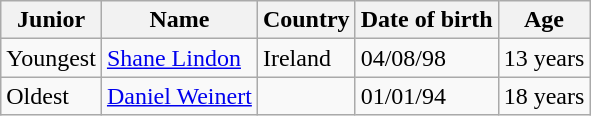<table class="wikitable">
<tr>
<th>Junior</th>
<th>Name</th>
<th>Country</th>
<th>Date of birth</th>
<th>Age</th>
</tr>
<tr>
<td>Youngest</td>
<td><a href='#'>Shane Lindon</a></td>
<td>  Ireland</td>
<td>04/08/98</td>
<td>13 years</td>
</tr>
<tr>
<td>Oldest</td>
<td><a href='#'>Daniel Weinert</a></td>
<td></td>
<td>01/01/94</td>
<td>18 years</td>
</tr>
</table>
